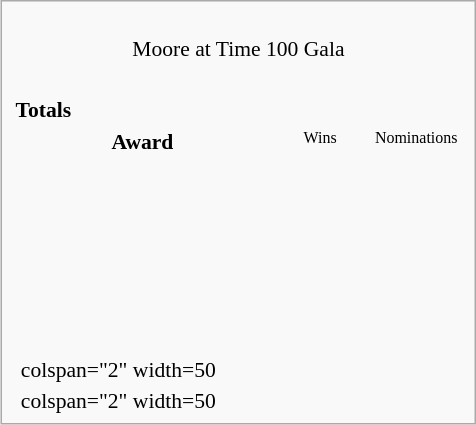<table class="infobox" style="width: 22em; text-align: left; font-size: 90%; vertical-align: middle;">
<tr>
<td colspan="3" style="text-align:center;"><br>Moore at Time 100 Gala</td>
</tr>
<tr>
<td colspan="3"><br><table class="collapsible collapsed" width=100%>
<tr>
<th colspan="3" style="background-color#d9e8ff" text-align:center;">Totals</th>
</tr>
<tr style="background-color#d9e8ff; text-align:center;">
<th style="vertical-align: middle;">Award</th>
<td style="background#cceecc; font-size:8pt;" width="60px">Wins</td>
<td style="background#eecccc; font-size:8pt;" width="60px">Nominations</td>
</tr>
<tr>
<td align=center><br></td>
<td></td>
<td></td>
</tr>
<tr>
<td align=center><br></td>
<td></td>
<td></td>
</tr>
<tr>
<td align=center><br></td>
<td></td>
<td></td>
</tr>
<tr>
<td align=center><br></td>
<td></td>
<td></td>
</tr>
<tr>
<td align=center><br></td>
<td></td>
<td></td>
</tr>
<tr>
<td align=center><br></td>
<td></td>
<td></td>
</tr>
<tr>
</tr>
</table>
</td>
</tr>
<tr style="background-color#d9e8ff">
<td></td>
<td>colspan="2" width=50 </td>
</tr>
<tr>
<td></td>
<td>colspan="2" width=50 </td>
</tr>
</table>
